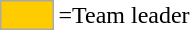<table>
<tr>
<td style="background:#fc0; border:1px solid #aaa; width:2em;"></td>
<td>=Team leader</td>
</tr>
</table>
